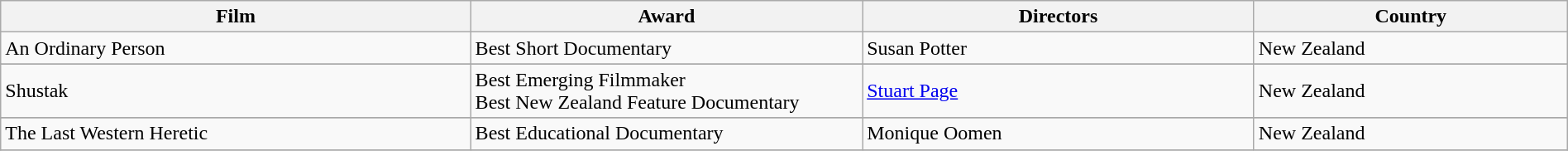<table class="wikitable" style="width:100%;">
<tr>
<th width="30%">Film</th>
<th width="25%">Award</th>
<th width="25%">Directors</th>
<th width="20%">Country</th>
</tr>
<tr>
<td>An Ordinary Person</td>
<td>Best Short Documentary</td>
<td>Susan Potter</td>
<td> New Zealand</td>
</tr>
<tr>
</tr>
<tr>
<td>Shustak</td>
<td>Best Emerging Filmmaker<br>Best New Zealand Feature Documentary</td>
<td><a href='#'>Stuart Page</a></td>
<td> New Zealand</td>
</tr>
<tr>
</tr>
<tr>
<td>The Last Western Heretic</td>
<td>Best Educational Documentary</td>
<td>Monique Oomen</td>
<td> New Zealand</td>
</tr>
<tr>
</tr>
</table>
